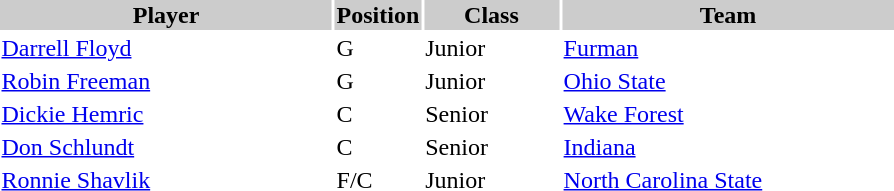<table style="width:600px" "border:'1' 'solid' 'gray'">
<tr>
<th bgcolor="#CCCCCC" style="width:40%">Player</th>
<th bgcolor="#CCCCCC" style="width:4%">Position</th>
<th bgcolor="#CCCCCC" style="width:16%">Class</th>
<th bgcolor="#CCCCCC" style="width:40%">Team</th>
</tr>
<tr>
<td><a href='#'>Darrell Floyd</a></td>
<td>G</td>
<td>Junior</td>
<td><a href='#'>Furman</a></td>
</tr>
<tr>
<td><a href='#'>Robin Freeman</a></td>
<td>G</td>
<td>Junior</td>
<td><a href='#'>Ohio State</a></td>
</tr>
<tr>
<td><a href='#'>Dickie Hemric</a></td>
<td>C</td>
<td>Senior</td>
<td><a href='#'>Wake Forest</a></td>
</tr>
<tr>
<td><a href='#'>Don Schlundt</a></td>
<td>C</td>
<td>Senior</td>
<td><a href='#'>Indiana</a></td>
</tr>
<tr>
<td><a href='#'>Ronnie Shavlik</a></td>
<td>F/C</td>
<td>Junior</td>
<td><a href='#'>North Carolina State</a></td>
</tr>
</table>
